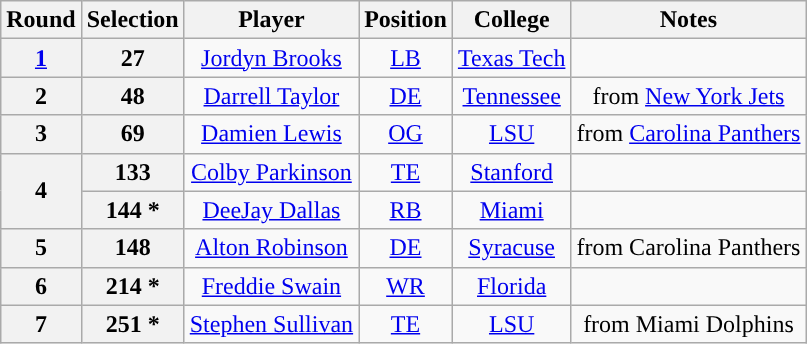<table class="wikitable" style="text-align:center">
<tr>
<th>Round</th>
<th>Selection</th>
<th>Player</th>
<th>Position</th>
<th>College</th>
<th>Notes</th>
</tr>
<tr>
<th><a href='#'>1</a></th>
<th>27</th>
<td><a href='#'>Jordyn Brooks</a></td>
<td><a href='#'>LB</a></td>
<td><a href='#'>Texas Tech</a></td>
<td></td>
</tr>
<tr>
<th>2</th>
<th>48</th>
<td><a href='#'>Darrell Taylor</a></td>
<td><a href='#'>DE</a></td>
<td><a href='#'>Tennessee</a></td>
<td>from <a href='#'>New York Jets</a></td>
</tr>
<tr>
<th>3</th>
<th>69</th>
<td><a href='#'>Damien Lewis</a></td>
<td><a href='#'>OG</a></td>
<td><a href='#'>LSU</a></td>
<td>from <a href='#'>Carolina Panthers</a></td>
</tr>
<tr>
<th rowspan=2>4</th>
<th>133</th>
<td><a href='#'>Colby Parkinson</a></td>
<td><a href='#'>TE</a></td>
<td><a href='#'>Stanford</a></td>
<td></td>
</tr>
<tr>
<th>144 *</th>
<td><a href='#'>DeeJay Dallas</a></td>
<td><a href='#'>RB</a></td>
<td><a href='#'>Miami</a></td>
<td></td>
</tr>
<tr>
<th>5</th>
<th>148</th>
<td><a href='#'>Alton Robinson</a></td>
<td><a href='#'>DE</a></td>
<td><a href='#'>Syracuse</a></td>
<td>from Carolina Panthers</td>
</tr>
<tr>
<th>6</th>
<th>214 *</th>
<td><a href='#'>Freddie Swain</a></td>
<td><a href='#'>WR</a></td>
<td><a href='#'>Florida</a></td>
<td></td>
</tr>
<tr>
<th>7</th>
<th>251 *</th>
<td><a href='#'>Stephen Sullivan</a></td>
<td><a href='#'>TE</a></td>
<td><a href='#'>LSU</a></td>
<td>from Miami Dolphins</td>
</tr>
</table>
